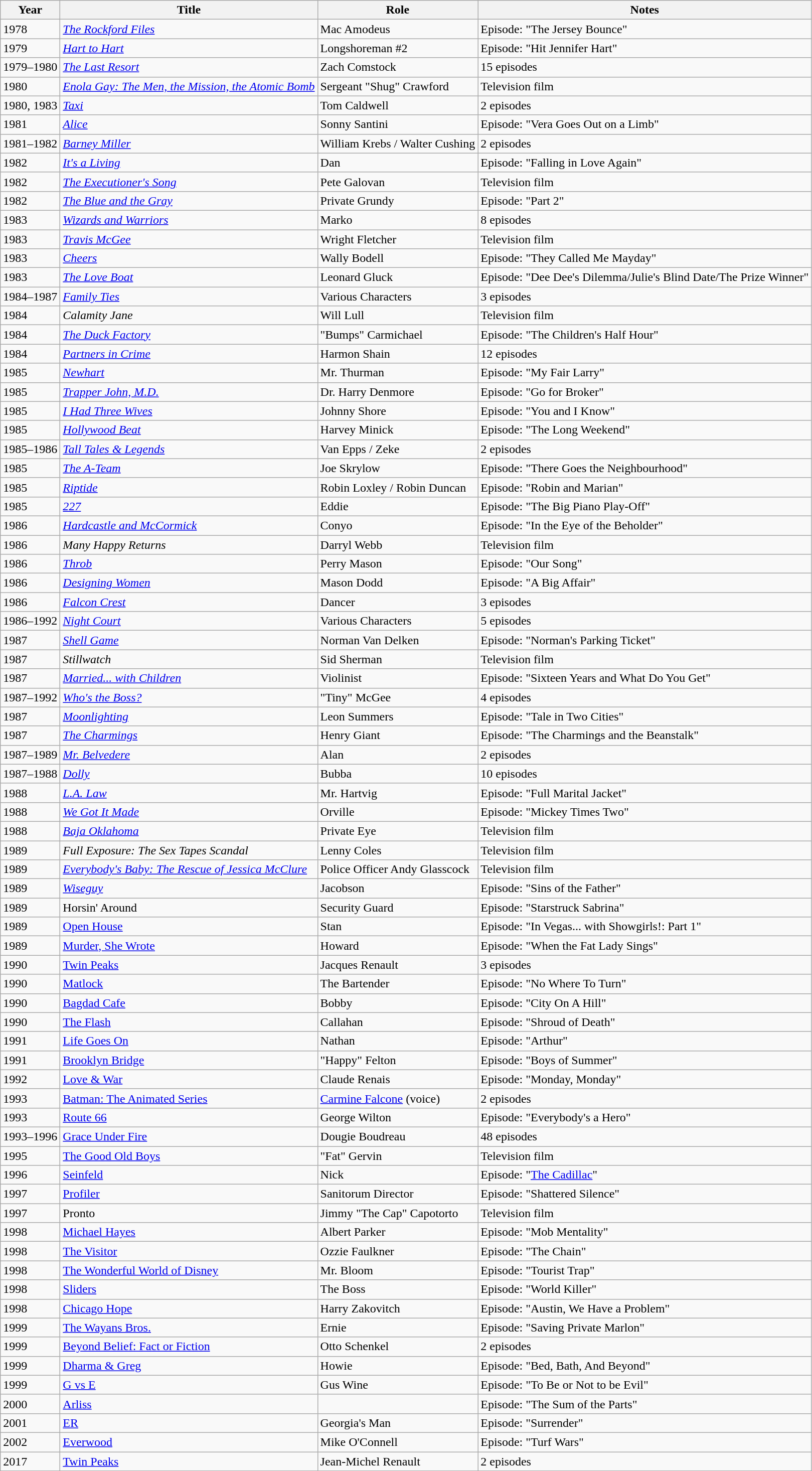<table class="wikitable sortable">
<tr>
<th>Year</th>
<th>Title</th>
<th>Role</th>
<th>Notes</th>
</tr>
<tr>
<td>1978</td>
<td><em><a href='#'>The Rockford Files</a></em></td>
<td>Mac Amodeus</td>
<td>Episode: "The Jersey Bounce"</td>
</tr>
<tr>
<td>1979</td>
<td><em><a href='#'>Hart to Hart</a></em></td>
<td>Longshoreman #2</td>
<td>Episode: "Hit Jennifer Hart"</td>
</tr>
<tr>
<td>1979–1980</td>
<td><em><a href='#'>The Last Resort</a></em></td>
<td>Zach Comstock</td>
<td>15 episodes</td>
</tr>
<tr>
<td>1980</td>
<td><em><a href='#'>Enola Gay: The Men, the Mission, the Atomic Bomb</a></em></td>
<td>Sergeant "Shug" Crawford</td>
<td>Television film</td>
</tr>
<tr>
<td>1980, 1983</td>
<td><em><a href='#'>Taxi</a></em></td>
<td>Tom Caldwell</td>
<td>2 episodes</td>
</tr>
<tr>
<td>1981</td>
<td><em><a href='#'>Alice</a></em></td>
<td>Sonny Santini</td>
<td>Episode: "Vera Goes Out on a Limb"</td>
</tr>
<tr>
<td>1981–1982</td>
<td><em><a href='#'>Barney Miller</a></em></td>
<td>William Krebs / Walter Cushing</td>
<td>2 episodes</td>
</tr>
<tr>
<td>1982</td>
<td><em><a href='#'>It's a Living</a></em></td>
<td>Dan</td>
<td>Episode: "Falling in Love Again"</td>
</tr>
<tr>
<td>1982</td>
<td><em><a href='#'>The Executioner's Song</a></em></td>
<td>Pete Galovan</td>
<td>Television film</td>
</tr>
<tr>
<td>1982</td>
<td><em><a href='#'>The Blue and the Gray</a></em></td>
<td>Private Grundy</td>
<td>Episode: "Part 2"</td>
</tr>
<tr>
<td>1983</td>
<td><em><a href='#'>Wizards and Warriors</a></em></td>
<td>Marko</td>
<td>8 episodes</td>
</tr>
<tr>
<td>1983</td>
<td><em><a href='#'>Travis McGee</a></em></td>
<td>Wright Fletcher</td>
<td>Television film</td>
</tr>
<tr>
<td>1983</td>
<td><em><a href='#'>Cheers</a></em></td>
<td>Wally Bodell</td>
<td>Episode: "They Called Me Mayday"</td>
</tr>
<tr>
<td>1983</td>
<td><em><a href='#'>The Love Boat</a></em></td>
<td>Leonard Gluck</td>
<td>Episode: "Dee Dee's Dilemma/Julie's Blind Date/The Prize Winner"</td>
</tr>
<tr>
<td>1984–1987</td>
<td><em><a href='#'>Family Ties</a></em></td>
<td>Various Characters</td>
<td>3 episodes</td>
</tr>
<tr>
<td>1984</td>
<td><em>Calamity Jane</em></td>
<td>Will Lull</td>
<td>Television film</td>
</tr>
<tr>
<td>1984</td>
<td><em><a href='#'>The Duck Factory</a></em></td>
<td>"Bumps" Carmichael</td>
<td>Episode: "The Children's Half Hour"</td>
</tr>
<tr>
<td>1984</td>
<td><em><a href='#'>Partners in Crime</a></em></td>
<td>Harmon Shain</td>
<td>12 episodes</td>
</tr>
<tr>
<td>1985</td>
<td><em><a href='#'>Newhart</a></em></td>
<td>Mr. Thurman</td>
<td>Episode: "My Fair Larry"</td>
</tr>
<tr>
<td>1985</td>
<td><em><a href='#'>Trapper John, M.D.</a></em></td>
<td>Dr. Harry Denmore</td>
<td>Episode: "Go for Broker"</td>
</tr>
<tr>
<td>1985</td>
<td><em><a href='#'>I Had Three Wives</a></em></td>
<td>Johnny Shore</td>
<td>Episode: "You and I Know"</td>
</tr>
<tr>
<td>1985</td>
<td><em><a href='#'>Hollywood Beat</a></em></td>
<td>Harvey Minick</td>
<td>Episode: "The Long Weekend"</td>
</tr>
<tr>
<td>1985–1986</td>
<td><em><a href='#'>Tall Tales & Legends</a></em></td>
<td>Van Epps / Zeke</td>
<td>2 episodes</td>
</tr>
<tr>
<td>1985</td>
<td><em><a href='#'>The A-Team</a></em></td>
<td>Joe Skrylow</td>
<td>Episode: "There Goes the Neighbourhood"</td>
</tr>
<tr>
<td>1985</td>
<td><em><a href='#'>Riptide</a></em></td>
<td>Robin Loxley / Robin Duncan</td>
<td>Episode: "Robin and Marian"</td>
</tr>
<tr>
<td>1985</td>
<td><em><a href='#'>227</a></em></td>
<td>Eddie</td>
<td>Episode: "The Big Piano Play-Off"</td>
</tr>
<tr>
<td>1986</td>
<td><em><a href='#'>Hardcastle and McCormick</a></em></td>
<td>Conyo</td>
<td>Episode: "In the Eye of the Beholder"</td>
</tr>
<tr>
<td>1986</td>
<td><em>Many Happy Returns</em></td>
<td>Darryl Webb</td>
<td>Television film</td>
</tr>
<tr>
<td>1986</td>
<td><em><a href='#'>Throb</a></em></td>
<td>Perry Mason</td>
<td>Episode: "Our Song"</td>
</tr>
<tr>
<td>1986</td>
<td><em><a href='#'>Designing Women</a></em></td>
<td>Mason Dodd</td>
<td>Episode: "A Big Affair"</td>
</tr>
<tr>
<td>1986</td>
<td><em><a href='#'>Falcon Crest</a></em></td>
<td>Dancer</td>
<td>3 episodes</td>
</tr>
<tr>
<td>1986–1992</td>
<td><em><a href='#'>Night Court</a></em></td>
<td>Various Characters</td>
<td>5 episodes</td>
</tr>
<tr>
<td>1987</td>
<td><em><a href='#'>Shell Game</a></em></td>
<td>Norman Van Delken</td>
<td>Episode: "Norman's Parking Ticket"</td>
</tr>
<tr>
<td>1987</td>
<td><em>Stillwatch</em></td>
<td>Sid Sherman</td>
<td>Television film</td>
</tr>
<tr>
<td>1987</td>
<td><em><a href='#'>Married... with Children</a></em></td>
<td>Violinist</td>
<td>Episode: "Sixteen Years and What Do You Get"</td>
</tr>
<tr>
<td>1987–1992</td>
<td><em><a href='#'>Who's the Boss?</a></em></td>
<td>"Tiny" McGee</td>
<td>4 episodes</td>
</tr>
<tr>
<td>1987</td>
<td><em><a href='#'>Moonlighting</a></em></td>
<td>Leon Summers</td>
<td>Episode: "Tale in Two Cities"</td>
</tr>
<tr>
<td>1987</td>
<td><em><a href='#'>The Charmings</a></em></td>
<td>Henry Giant</td>
<td>Episode: "The Charmings and the Beanstalk"</td>
</tr>
<tr>
<td>1987–1989</td>
<td><em><a href='#'>Mr. Belvedere</a></em></td>
<td>Alan</td>
<td>2 episodes</td>
</tr>
<tr>
<td>1987–1988</td>
<td><em><a href='#'>Dolly</a></em></td>
<td>Bubba</td>
<td>10 episodes</td>
</tr>
<tr>
<td>1988</td>
<td><em><a href='#'>L.A. Law</a></em></td>
<td>Mr. Hartvig</td>
<td>Episode: "Full Marital Jacket"</td>
</tr>
<tr>
<td>1988</td>
<td><em><a href='#'>We Got It Made</a></em></td>
<td>Orville</td>
<td>Episode: "Mickey Times Two"</td>
</tr>
<tr>
<td>1988</td>
<td><em><a href='#'>Baja Oklahoma</a></em></td>
<td>Private Eye</td>
<td>Television film</td>
</tr>
<tr>
<td>1989</td>
<td><em>Full Exposure: The Sex Tapes Scandal</em></td>
<td>Lenny Coles</td>
<td>Television film</td>
</tr>
<tr>
<td>1989</td>
<td><em><a href='#'>Everybody's Baby: The Rescue of Jessica McClure</a></em></td>
<td>Police Officer Andy Glasscock</td>
<td>Television film</td>
</tr>
<tr>
<td>1989</td>
<td><em><a href='#'>Wiseguy</a></em></td>
<td>Jacobson</td>
<td>Episode: "Sins of the Father"</td>
</tr>
<tr>
<td>1989</td>
<td>Horsin' Around<em></td>
<td>Security Guard</td>
<td>Episode: "Starstruck Sabrina"</td>
</tr>
<tr>
<td>1989</td>
<td></em><a href='#'>Open House</a><em></td>
<td>Stan</td>
<td>Episode: "In Vegas... with Showgirls!: Part 1"</td>
</tr>
<tr>
<td>1989</td>
<td></em><a href='#'>Murder, She Wrote</a><em></td>
<td>Howard</td>
<td>Episode: "When the Fat Lady Sings"</td>
</tr>
<tr>
<td>1990</td>
<td></em><a href='#'>Twin Peaks</a><em></td>
<td>Jacques Renault</td>
<td>3 episodes</td>
</tr>
<tr>
<td>1990</td>
<td></em><a href='#'>Matlock</a><em></td>
<td>The Bartender</td>
<td>Episode: "No Where To Turn"</td>
</tr>
<tr>
<td>1990</td>
<td></em><a href='#'>Bagdad Cafe</a><em></td>
<td>Bobby</td>
<td>Episode: "City On A Hill"</td>
</tr>
<tr>
<td>1990</td>
<td></em><a href='#'>The Flash</a><em></td>
<td>Callahan</td>
<td>Episode: "Shroud of Death"</td>
</tr>
<tr>
<td>1991</td>
<td></em><a href='#'>Life Goes On</a><em></td>
<td>Nathan</td>
<td>Episode: "Arthur"</td>
</tr>
<tr>
<td>1991</td>
<td></em><a href='#'>Brooklyn Bridge</a><em></td>
<td>"Happy" Felton</td>
<td>Episode: "Boys of Summer"</td>
</tr>
<tr>
<td>1992</td>
<td></em><a href='#'>Love & War</a><em></td>
<td>Claude Renais</td>
<td>Episode: "Monday, Monday"</td>
</tr>
<tr>
<td>1993</td>
<td></em><a href='#'>Batman: The Animated Series</a><em></td>
<td><a href='#'>Carmine Falcone</a> (voice)</td>
<td>2 episodes</td>
</tr>
<tr>
<td>1993</td>
<td></em><a href='#'>Route 66</a><em></td>
<td>George Wilton</td>
<td>Episode: "Everybody's a Hero"</td>
</tr>
<tr>
<td>1993–1996</td>
<td></em><a href='#'>Grace Under Fire</a><em></td>
<td>Dougie Boudreau</td>
<td>48 episodes</td>
</tr>
<tr>
<td>1995</td>
<td></em><a href='#'>The Good Old Boys</a><em></td>
<td>"Fat" Gervin</td>
<td>Television film</td>
</tr>
<tr>
<td>1996</td>
<td></em><a href='#'>Seinfeld</a><em></td>
<td>Nick</td>
<td>Episode: "<a href='#'>The Cadillac</a>"</td>
</tr>
<tr>
<td>1997</td>
<td></em><a href='#'>Profiler</a><em></td>
<td>Sanitorum Director</td>
<td>Episode: "Shattered Silence"</td>
</tr>
<tr>
<td>1997</td>
<td></em>Pronto<em></td>
<td>Jimmy "The Cap" Capotorto</td>
<td>Television film</td>
</tr>
<tr>
<td>1998</td>
<td></em><a href='#'>Michael Hayes</a><em></td>
<td>Albert Parker</td>
<td>Episode: "Mob Mentality"</td>
</tr>
<tr>
<td>1998</td>
<td></em><a href='#'>The Visitor</a><em></td>
<td>Ozzie Faulkner</td>
<td>Episode: "The Chain"</td>
</tr>
<tr>
<td>1998</td>
<td></em><a href='#'>The Wonderful World of Disney</a><em></td>
<td>Mr. Bloom</td>
<td>Episode: "Tourist Trap"</td>
</tr>
<tr>
<td>1998</td>
<td></em><a href='#'>Sliders</a><em></td>
<td>The Boss</td>
<td>Episode: "World Killer"</td>
</tr>
<tr>
<td>1998</td>
<td></em><a href='#'>Chicago Hope</a><em></td>
<td>Harry Zakovitch</td>
<td>Episode: "Austin, We Have a Problem"</td>
</tr>
<tr>
<td>1999</td>
<td></em><a href='#'>The Wayans Bros.</a><em></td>
<td>Ernie</td>
<td>Episode: "Saving Private Marlon"</td>
</tr>
<tr>
<td>1999</td>
<td></em><a href='#'>Beyond Belief: Fact or Fiction</a><em></td>
<td>Otto Schenkel</td>
<td>2 episodes</td>
</tr>
<tr>
<td>1999</td>
<td></em><a href='#'>Dharma & Greg</a><em></td>
<td>Howie</td>
<td>Episode: "Bed, Bath, And Beyond"</td>
</tr>
<tr>
<td>1999</td>
<td></em><a href='#'>G vs E</a><em></td>
<td>Gus Wine</td>
<td>Episode: "To Be or Not to be Evil"</td>
</tr>
<tr>
<td>2000</td>
<td></em><a href='#'>Arliss</a><em></td>
<td></td>
<td>Episode: "The Sum of the Parts"</td>
</tr>
<tr>
<td>2001</td>
<td></em><a href='#'>ER</a><em></td>
<td>Georgia's Man</td>
<td>Episode: "Surrender"</td>
</tr>
<tr>
<td>2002</td>
<td></em><a href='#'>Everwood</a><em></td>
<td>Mike O'Connell</td>
<td>Episode: "Turf Wars"</td>
</tr>
<tr>
<td>2017</td>
<td></em><a href='#'>Twin Peaks</a><em></td>
<td>Jean-Michel Renault</td>
<td>2 episodes</td>
</tr>
</table>
